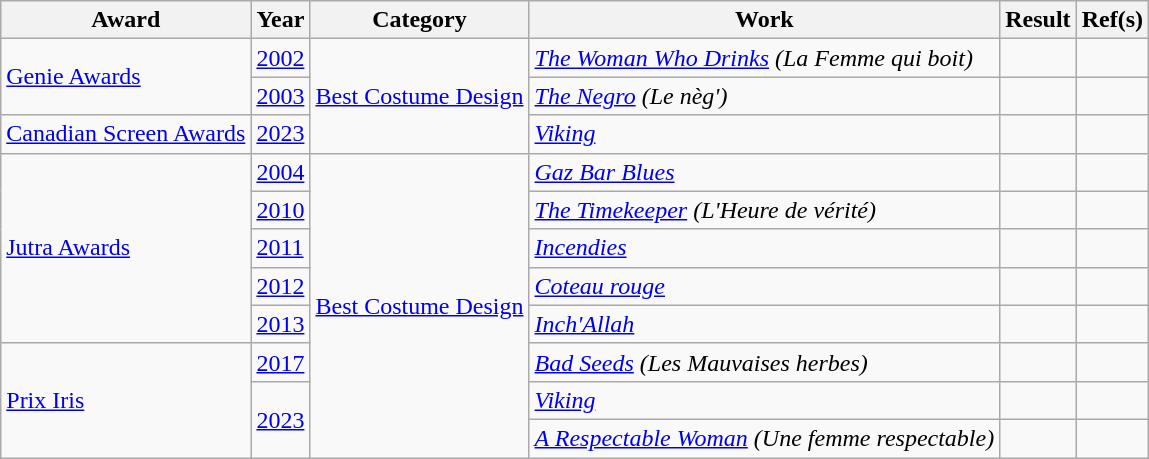<table class="wikitable plainrowheaders sortable">
<tr>
<th>Award</th>
<th>Year</th>
<th>Category</th>
<th>Work</th>
<th>Result</th>
<th>Ref(s)</th>
</tr>
<tr>
<td rowspan=2><a href='#'>Genie Awards</a></td>
<td><a href='#'>2002</a></td>
<td rowspan=3><a href='#'>Best Costume Design</a></td>
<td><em><a href='#'>The Woman Who Drinks</a> (La Femme qui boit)</em></td>
<td></td>
<td></td>
</tr>
<tr>
<td><a href='#'>2003</a></td>
<td><em><a href='#'>The Negro</a> (Le nèg')</em></td>
<td></td>
<td></td>
</tr>
<tr>
<td><a href='#'>Canadian Screen Awards</a></td>
<td><a href='#'>2023</a></td>
<td><em><a href='#'>Viking</a></em></td>
<td></td>
<td></td>
</tr>
<tr>
<td rowspan=5><a href='#'>Jutra Awards</a></td>
<td><a href='#'>2004</a></td>
<td rowspan=8><a href='#'>Best Costume Design</a></td>
<td><em><a href='#'>Gaz Bar Blues</a></em></td>
<td></td>
<td></td>
</tr>
<tr>
<td><a href='#'>2010</a></td>
<td><em><a href='#'>The Timekeeper</a> (L'Heure de vérité)</em></td>
<td></td>
<td></td>
</tr>
<tr>
<td><a href='#'>2011</a></td>
<td><em><a href='#'>Incendies</a></em></td>
<td></td>
<td></td>
</tr>
<tr>
<td><a href='#'>2012</a></td>
<td><em><a href='#'>Coteau rouge</a></em></td>
<td></td>
<td></td>
</tr>
<tr>
<td><a href='#'>2013</a></td>
<td><em><a href='#'>Inch'Allah</a></em></td>
<td></td>
<td></td>
</tr>
<tr>
<td rowspan=3><a href='#'>Prix Iris</a></td>
<td><a href='#'>2017</a></td>
<td><em><a href='#'>Bad Seeds</a> (Les Mauvaises herbes)</em></td>
<td></td>
<td></td>
</tr>
<tr>
<td rowspan=2><a href='#'>2023</a></td>
<td><em><a href='#'>Viking</a></em></td>
<td></td>
<td></td>
</tr>
<tr>
<td><em><a href='#'>A Respectable Woman</a> (Une femme respectable)</em></td>
<td></td>
<td></td>
</tr>
</table>
